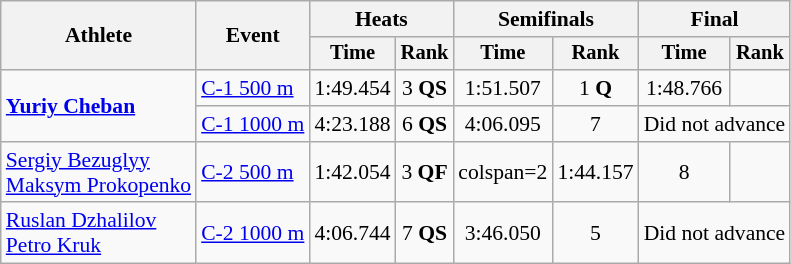<table class=wikitable style="font-size:90%">
<tr>
<th rowspan="2">Athlete</th>
<th rowspan="2">Event</th>
<th colspan="2">Heats</th>
<th colspan="2">Semifinals</th>
<th colspan="2">Final</th>
</tr>
<tr style="font-size:95%">
<th>Time</th>
<th>Rank</th>
<th>Time</th>
<th>Rank</th>
<th>Time</th>
<th>Rank</th>
</tr>
<tr align=center>
<td align=left rowspan=2><strong><a href='#'>Yuriy Cheban</a></strong></td>
<td align=left><a href='#'>C-1 500 m</a></td>
<td>1:49.454</td>
<td>3 <strong>QS</strong></td>
<td>1:51.507</td>
<td>1 <strong>Q</strong></td>
<td>1:48.766</td>
<td></td>
</tr>
<tr align=center>
<td align=left><a href='#'>C-1 1000 m</a></td>
<td>4:23.188</td>
<td>6 <strong>QS</strong></td>
<td>4:06.095</td>
<td>7</td>
<td colspan=2>Did not advance</td>
</tr>
<tr align=center>
<td align=left><a href='#'>Sergiy Bezuglyy</a><br><a href='#'>Maksym Prokopenko</a></td>
<td align=left><a href='#'>C-2 500 m</a></td>
<td>1:42.054</td>
<td>3 <strong>QF</strong></td>
<td>colspan=2 </td>
<td>1:44.157</td>
<td>8</td>
</tr>
<tr align=center>
<td align=left><a href='#'>Ruslan Dzhalilov</a><br><a href='#'>Petro Kruk</a></td>
<td align=left><a href='#'>C-2 1000 m</a></td>
<td>4:06.744</td>
<td>7 <strong>QS</strong></td>
<td>3:46.050</td>
<td>5</td>
<td colspan=2>Did not advance</td>
</tr>
</table>
